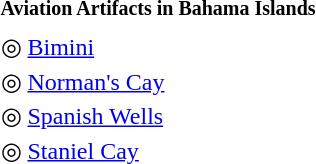<table style="width: 45%; border: none; text-align: left;">
<tr>
<td><small><strong>Aviation Artifacts in Bahama Islands</strong></small></td>
</tr>
<tr>
<td></td>
</tr>
<tr>
<td>◎ <a href='#'>Bimini</a></td>
</tr>
<tr>
<td>◎ <a href='#'>Norman's Cay</a></td>
</tr>
<tr>
<td>◎ <a href='#'>Spanish Wells</a></td>
</tr>
<tr>
<td>◎ <a href='#'>Staniel Cay</a></td>
</tr>
</table>
